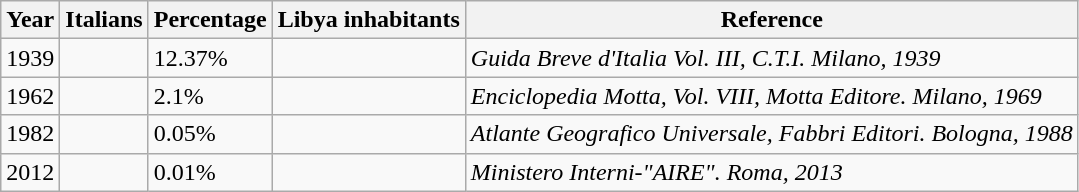<table class="wikitable">
<tr>
<th>Year</th>
<th>Italians</th>
<th>Percentage</th>
<th>Libya inhabitants</th>
<th>Reference</th>
</tr>
<tr>
<td>1939</td>
<td></td>
<td>12.37%</td>
<td></td>
<td><em>Guida Breve d'Italia Vol. III, C.T.I. Milano, 1939</em></td>
</tr>
<tr>
<td>1962</td>
<td></td>
<td>2.1%</td>
<td></td>
<td><em>Enciclopedia Motta, Vol. VIII, Motta Editore. Milano, 1969</em></td>
</tr>
<tr>
<td>1982</td>
<td></td>
<td>0.05%</td>
<td></td>
<td><em>Atlante Geografico Universale, Fabbri Editori. Bologna, 1988</em></td>
</tr>
<tr>
<td>2012</td>
<td></td>
<td>0.01%</td>
<td></td>
<td><em>Ministero Interni-"AIRE". Roma, 2013</em></td>
</tr>
</table>
